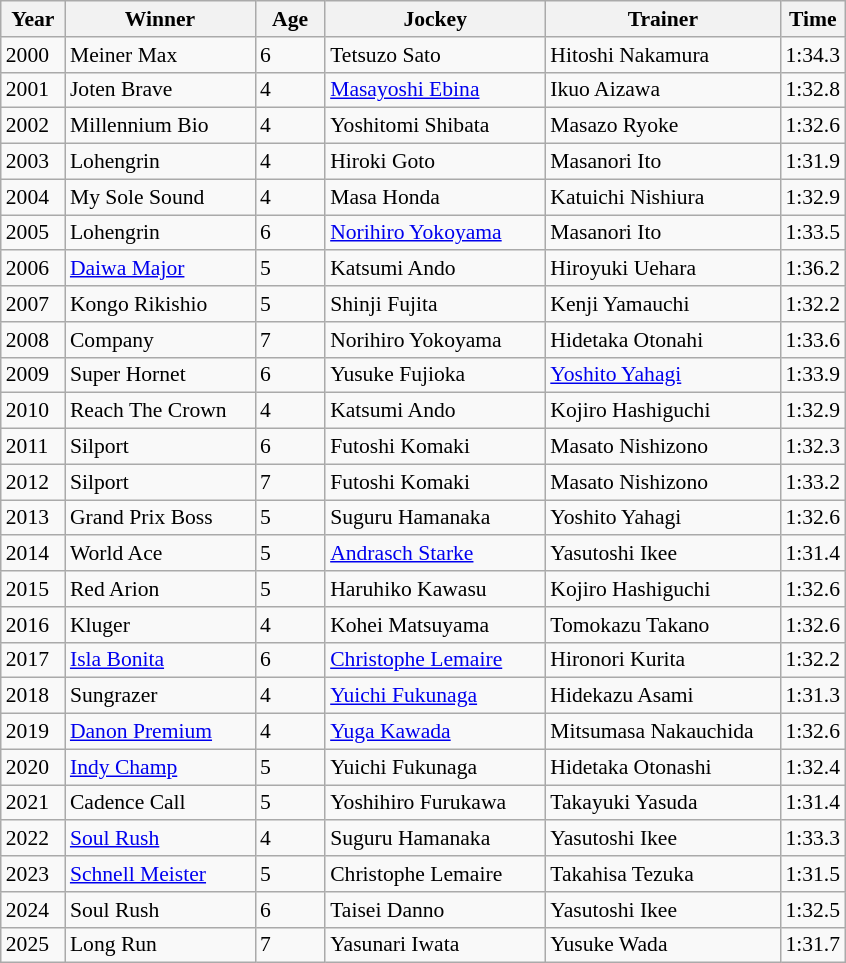<table class="wikitable sortable" style="font-size:90%">
<tr>
<th width="36px">Year<br></th>
<th width="120px">Winner<br></th>
<th width="40px">Age<br></th>
<th width="140px">Jockey<br></th>
<th width="150px">Trainer<br></th>
<th>Time<br></th>
</tr>
<tr>
<td>2000</td>
<td>Meiner Max</td>
<td>6</td>
<td>Tetsuzo Sato</td>
<td>Hitoshi Nakamura</td>
<td>1:34.3</td>
</tr>
<tr>
<td>2001</td>
<td>Joten Brave</td>
<td>4</td>
<td><a href='#'>Masayoshi Ebina</a></td>
<td>Ikuo Aizawa</td>
<td>1:32.8</td>
</tr>
<tr>
<td>2002</td>
<td>Millennium Bio</td>
<td>4</td>
<td>Yoshitomi Shibata</td>
<td>Masazo Ryoke</td>
<td>1:32.6</td>
</tr>
<tr>
<td>2003</td>
<td>Lohengrin</td>
<td>4</td>
<td>Hiroki Goto</td>
<td>Masanori Ito</td>
<td>1:31.9</td>
</tr>
<tr>
<td>2004</td>
<td>My Sole Sound</td>
<td>4</td>
<td>Masa Honda</td>
<td>Katuichi Nishiura</td>
<td>1:32.9</td>
</tr>
<tr>
<td>2005</td>
<td>Lohengrin</td>
<td>6</td>
<td><a href='#'>Norihiro Yokoyama</a></td>
<td>Masanori Ito</td>
<td>1:33.5</td>
</tr>
<tr>
<td>2006</td>
<td><a href='#'>Daiwa Major</a></td>
<td>5</td>
<td>Katsumi Ando</td>
<td>Hiroyuki Uehara</td>
<td>1:36.2</td>
</tr>
<tr>
<td>2007</td>
<td>Kongo Rikishio</td>
<td>5</td>
<td>Shinji Fujita</td>
<td>Kenji Yamauchi</td>
<td>1:32.2</td>
</tr>
<tr>
<td>2008</td>
<td>Company</td>
<td>7</td>
<td>Norihiro Yokoyama</td>
<td>Hidetaka Otonahi</td>
<td>1:33.6</td>
</tr>
<tr>
<td>2009</td>
<td>Super Hornet</td>
<td>6</td>
<td>Yusuke Fujioka</td>
<td><a href='#'>Yoshito Yahagi</a></td>
<td>1:33.9</td>
</tr>
<tr>
<td>2010</td>
<td>Reach The Crown</td>
<td>4</td>
<td>Katsumi Ando</td>
<td>Kojiro Hashiguchi</td>
<td>1:32.9</td>
</tr>
<tr>
<td>2011</td>
<td>Silport</td>
<td>6</td>
<td>Futoshi Komaki</td>
<td>Masato Nishizono</td>
<td>1:32.3</td>
</tr>
<tr>
<td>2012</td>
<td>Silport</td>
<td>7</td>
<td>Futoshi Komaki</td>
<td>Masato Nishizono</td>
<td>1:33.2</td>
</tr>
<tr>
<td>2013</td>
<td>Grand Prix Boss</td>
<td>5</td>
<td>Suguru Hamanaka</td>
<td>Yoshito Yahagi</td>
<td>1:32.6</td>
</tr>
<tr>
<td>2014</td>
<td>World Ace</td>
<td>5</td>
<td><a href='#'>Andrasch Starke</a></td>
<td>Yasutoshi Ikee</td>
<td>1:31.4</td>
</tr>
<tr>
<td>2015</td>
<td>Red Arion</td>
<td>5</td>
<td>Haruhiko Kawasu</td>
<td>Kojiro Hashiguchi</td>
<td>1:32.6</td>
</tr>
<tr>
<td>2016</td>
<td>Kluger</td>
<td>4</td>
<td>Kohei Matsuyama</td>
<td>Tomokazu Takano</td>
<td>1:32.6</td>
</tr>
<tr>
<td>2017</td>
<td><a href='#'>Isla Bonita</a></td>
<td>6</td>
<td><a href='#'>Christophe Lemaire</a></td>
<td>Hironori Kurita</td>
<td>1:32.2</td>
</tr>
<tr>
<td>2018</td>
<td>Sungrazer</td>
<td>4</td>
<td><a href='#'>Yuichi Fukunaga</a></td>
<td>Hidekazu Asami</td>
<td>1:31.3</td>
</tr>
<tr>
<td>2019</td>
<td><a href='#'>Danon Premium</a></td>
<td>4</td>
<td><a href='#'>Yuga Kawada</a></td>
<td>Mitsumasa Nakauchida</td>
<td>1:32.6</td>
</tr>
<tr>
<td>2020</td>
<td><a href='#'>Indy Champ</a></td>
<td>5</td>
<td>Yuichi Fukunaga</td>
<td>Hidetaka Otonashi</td>
<td>1:32.4</td>
</tr>
<tr>
<td>2021</td>
<td>Cadence Call</td>
<td>5</td>
<td>Yoshihiro Furukawa</td>
<td>Takayuki Yasuda</td>
<td>1:31.4</td>
</tr>
<tr>
<td>2022</td>
<td><a href='#'>Soul Rush</a></td>
<td>4</td>
<td>Suguru Hamanaka</td>
<td>Yasutoshi Ikee</td>
<td>1:33.3</td>
</tr>
<tr>
<td>2023</td>
<td><a href='#'>Schnell Meister</a></td>
<td>5</td>
<td>Christophe Lemaire</td>
<td>Takahisa Tezuka</td>
<td>1:31.5</td>
</tr>
<tr>
<td>2024</td>
<td>Soul Rush</td>
<td>6</td>
<td>Taisei Danno</td>
<td>Yasutoshi Ikee</td>
<td>1:32.5</td>
</tr>
<tr>
<td>2025</td>
<td>Long Run</td>
<td>7</td>
<td>Yasunari Iwata</td>
<td>Yusuke Wada</td>
<td>1:31.7</td>
</tr>
</table>
